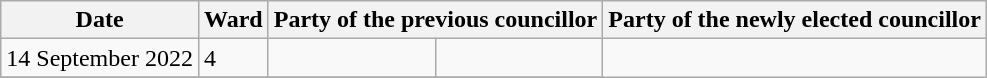<table class="wikitable">
<tr>
<th>Date</th>
<th>Ward</th>
<th colspan=2>Party of the previous councillor</th>
<th colspan=2>Party of the newly elected councillor</th>
</tr>
<tr>
<td>14 September 2022</td>
<td>4</td>
<td></td>
<td></td>
</tr>
<tr>
</tr>
</table>
